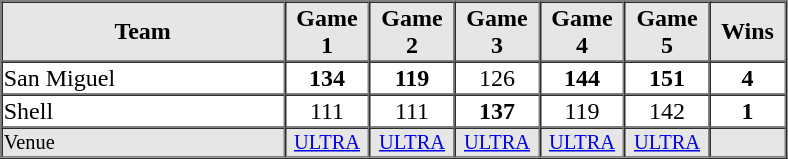<table border="1" cellspacing="0"  style="width:525px; margin:auto;">
<tr style="text-align:center; background:#e6e6e6;">
<th style="text-align:center; width:30%;">Team</th>
<th width=8%>Game 1</th>
<th width=8%>Game 2</th>
<th width=8%>Game 3</th>
<th width=8%>Game 4</th>
<th width=8%>Game 5</th>
<th width=8%>Wins</th>
</tr>
<tr style="text-align:center;">
<td align=left>San Miguel</td>
<td><strong>134</strong></td>
<td><strong>119</strong></td>
<td>126</td>
<td><strong>144</strong></td>
<td><strong>151</strong></td>
<td><strong>4</strong></td>
</tr>
<tr style="text-align:center;">
<td align=left>Shell</td>
<td>111</td>
<td>111</td>
<td><strong>137</strong></td>
<td>119</td>
<td>142</td>
<td><strong>1</strong></td>
</tr>
<tr style="text-align:center; font-size:85%; background:#e6e6e6;">
<td align=left>Venue</td>
<td><a href='#'>ULTRA</a></td>
<td><a href='#'>ULTRA</a></td>
<td><a href='#'>ULTRA</a></td>
<td><a href='#'>ULTRA</a></td>
<td><a href='#'>ULTRA</a></td>
<td></td>
</tr>
</table>
